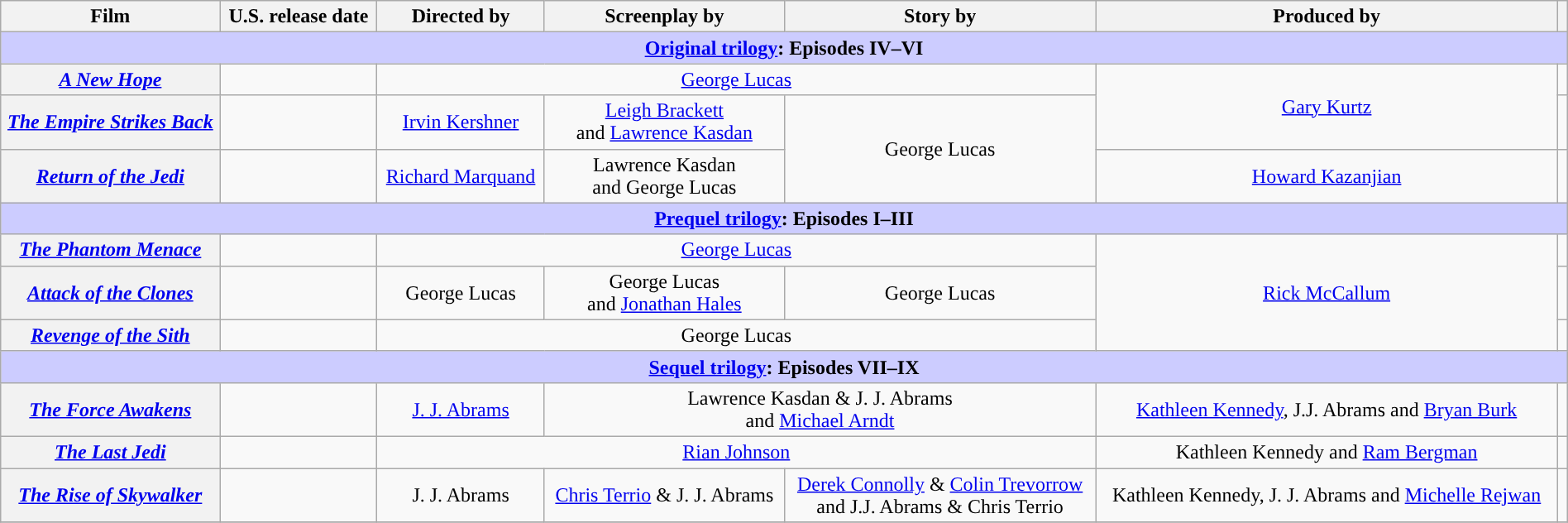<table class="wikitable plainrowheaders" style="text-align:center; margin=auto; width:100%;">
<tr>
<th style="width:14%">Film</th>
<th>U.S. release date</th>
<th>Directed by</th>
<th>Screenplay by</th>
<th>Story by</th>
<th>Produced by</th>
<th></th>
</tr>
<tr>
<th colspan="8" style="background-color:#ccccff;"><a href='#'>Original trilogy</a>: Episodes IV–VI<br></th>
</tr>
<tr>
<th scope="row"><em><a href='#'>A New Hope</a></em></th>
<td style="text-align:left"></td>
<td colspan="3"><a href='#'>George Lucas</a></td>
<td rowspan="2"><a href='#'>Gary Kurtz</a></td>
<td></td>
</tr>
<tr>
<th scope="row"><em><a href='#'>The Empire Strikes Back</a></em></th>
<td style="text-align:left"></td>
<td><a href='#'>Irvin Kershner</a></td>
<td><a href='#'>Leigh Brackett</a> <br>and <a href='#'>Lawrence Kasdan</a></td>
<td rowspan=2>George Lucas</td>
<td></td>
</tr>
<tr>
<th scope="row"><em><a href='#'>Return of the Jedi</a></em></th>
<td style="text-align:left"></td>
<td><a href='#'>Richard Marquand</a></td>
<td>Lawrence Kasdan <br>and George Lucas</td>
<td><a href='#'>Howard Kazanjian</a></td>
<td></td>
</tr>
<tr>
<th colspan="8" style="background-color:#ccccff;"><a href='#'>Prequel trilogy</a>: Episodes I–III<br></th>
</tr>
<tr>
<th scope="row"><em><a href='#'>The Phantom Menace</a></em></th>
<td style="text-align:left"></td>
<td colspan="3"><a href='#'>George Lucas</a></td>
<td rowspan="3"><a href='#'>Rick McCallum</a></td>
<td></td>
</tr>
<tr>
<th scope="row"><em><a href='#'>Attack of the Clones</a></em></th>
<td style="text-align:left"></td>
<td>George Lucas</td>
<td>George Lucas <br>and <a href='#'>Jonathan Hales</a></td>
<td>George Lucas</td>
<td></td>
</tr>
<tr>
<th scope="row"><em><a href='#'>Revenge of the Sith</a></em></th>
<td style="text-align:left"></td>
<td colspan="3">George Lucas</td>
<td></td>
</tr>
<tr>
<th colspan="8" style="background-color:#ccccff;"><a href='#'>Sequel trilogy</a>: Episodes VII–IX<br></th>
</tr>
<tr>
<th scope="row"><em><a href='#'>The Force Awakens</a></em></th>
<td style="text-align:left"></td>
<td><a href='#'>J. J. Abrams</a></td>
<td colspan="2">Lawrence Kasdan & J. J. Abrams <br>and <a href='#'>Michael Arndt</a></td>
<td><a href='#'>Kathleen Kennedy</a>, J.J. Abrams and <a href='#'>Bryan Burk</a></td>
<td></td>
</tr>
<tr>
<th scope="row"><em><a href='#'>The Last Jedi</a></em></th>
<td style="text-align:left"></td>
<td colspan="3"><a href='#'>Rian Johnson</a></td>
<td>Kathleen Kennedy and <a href='#'>Ram Bergman</a></td>
<td></td>
</tr>
<tr>
<th scope="row"><em><a href='#'>The Rise of Skywalker</a></em></th>
<td style="text-align:left"></td>
<td>J. J. Abrams</td>
<td><a href='#'>Chris Terrio</a> & J. J. Abrams</td>
<td><a href='#'>Derek Connolly</a> & <a href='#'>Colin Trevorrow</a> <br> and J.J. Abrams & Chris Terrio</td>
<td>Kathleen Kennedy, J. J. Abrams and <a href='#'>Michelle Rejwan</a></td>
<td></td>
</tr>
<tr>
</tr>
</table>
